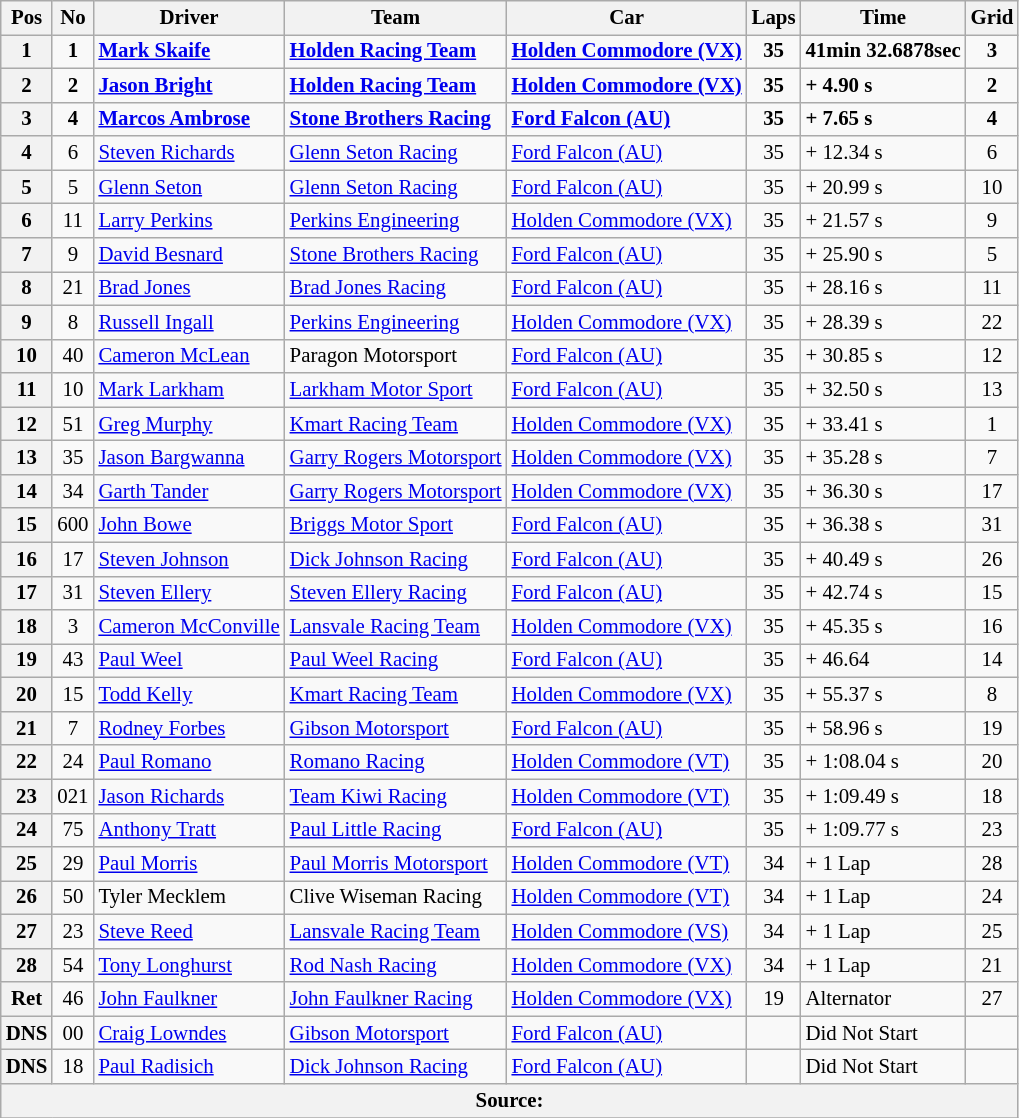<table class="wikitable" style="font-size: 87%;">
<tr>
<th>Pos</th>
<th>No</th>
<th>Driver</th>
<th>Team</th>
<th>Car</th>
<th>Laps</th>
<th>Time</th>
<th>Grid</th>
</tr>
<tr>
<th>1</th>
<td align=center><strong>1</strong></td>
<td><strong> <a href='#'>Mark Skaife</a></strong></td>
<td><strong><a href='#'>Holden Racing Team</a></strong></td>
<td><strong><a href='#'>Holden Commodore (VX)</a></strong></td>
<td align=center><strong>35</strong></td>
<td><strong>41min 32.6878sec</strong></td>
<td align=center><strong>3</strong></td>
</tr>
<tr>
<th>2</th>
<td align=center><strong>2</strong></td>
<td> <strong><a href='#'>Jason Bright</a></strong></td>
<td><strong><a href='#'>Holden Racing Team</a></strong></td>
<td><strong><a href='#'>Holden Commodore (VX)</a></strong></td>
<td align=center><strong>35</strong></td>
<td><strong>+ 4.90 s</strong></td>
<td align=center><strong>2</strong></td>
</tr>
<tr>
<th>3</th>
<td align=center><strong>4</strong></td>
<td><strong> <a href='#'>Marcos Ambrose</a></strong></td>
<td><strong><a href='#'>Stone Brothers Racing</a></strong></td>
<td><strong><a href='#'>Ford Falcon (AU)</a></strong></td>
<td align=center><strong>35</strong></td>
<td><strong>+ 7.65 s</strong></td>
<td align=center><strong>4</strong></td>
</tr>
<tr>
<th>4</th>
<td align=center>6</td>
<td> <a href='#'>Steven Richards</a></td>
<td><a href='#'>Glenn Seton Racing</a></td>
<td><a href='#'>Ford Falcon (AU)</a></td>
<td align=center>35</td>
<td>+ 12.34 s</td>
<td align=center>6</td>
</tr>
<tr>
<th>5</th>
<td align=center>5</td>
<td> <a href='#'>Glenn Seton</a></td>
<td><a href='#'>Glenn Seton Racing</a></td>
<td><a href='#'>Ford Falcon (AU)</a></td>
<td align=center>35</td>
<td>+ 20.99 s</td>
<td align=center>10</td>
</tr>
<tr>
<th>6</th>
<td align=center>11</td>
<td> <a href='#'>Larry Perkins</a></td>
<td><a href='#'>Perkins Engineering</a></td>
<td><a href='#'>Holden Commodore (VX)</a></td>
<td align=center>35</td>
<td>+ 21.57 s</td>
<td align=center>9</td>
</tr>
<tr>
<th>7</th>
<td align=center>9</td>
<td> <a href='#'>David Besnard</a></td>
<td><a href='#'>Stone Brothers Racing</a></td>
<td><a href='#'>Ford Falcon (AU)</a></td>
<td align=center>35</td>
<td>+ 25.90 s</td>
<td align=center>5</td>
</tr>
<tr>
<th>8</th>
<td align=center>21</td>
<td> <a href='#'>Brad Jones</a></td>
<td><a href='#'>Brad Jones Racing</a></td>
<td><a href='#'>Ford Falcon (AU)</a></td>
<td align=center>35</td>
<td>+ 28.16 s</td>
<td align=center>11</td>
</tr>
<tr>
<th>9</th>
<td align=center>8</td>
<td> <a href='#'>Russell Ingall</a></td>
<td><a href='#'>Perkins Engineering</a></td>
<td><a href='#'>Holden Commodore (VX)</a></td>
<td align=center>35</td>
<td>+ 28.39 s</td>
<td align=center>22</td>
</tr>
<tr>
<th>10</th>
<td align=center>40</td>
<td> <a href='#'>Cameron McLean</a></td>
<td>Paragon Motorsport</td>
<td><a href='#'>Ford Falcon (AU)</a></td>
<td align=center>35</td>
<td>+ 30.85 s</td>
<td align=center>12</td>
</tr>
<tr>
<th>11</th>
<td align=center>10</td>
<td> <a href='#'>Mark Larkham</a></td>
<td><a href='#'>Larkham Motor Sport</a></td>
<td><a href='#'>Ford Falcon (AU)</a></td>
<td align=center>35</td>
<td>+ 32.50 s</td>
<td align=center>13</td>
</tr>
<tr>
<th>12</th>
<td align=center>51</td>
<td> <a href='#'>Greg Murphy</a></td>
<td><a href='#'>Kmart Racing Team</a></td>
<td><a href='#'>Holden Commodore (VX)</a></td>
<td align=center>35</td>
<td>+ 33.41 s</td>
<td align=center>1</td>
</tr>
<tr>
<th>13</th>
<td align=center>35</td>
<td> <a href='#'>Jason Bargwanna</a></td>
<td><a href='#'>Garry Rogers Motorsport</a></td>
<td><a href='#'>Holden Commodore (VX)</a></td>
<td align=center>35</td>
<td>+ 35.28 s</td>
<td align=center>7</td>
</tr>
<tr>
<th>14</th>
<td align=center>34</td>
<td> <a href='#'>Garth Tander</a></td>
<td><a href='#'>Garry Rogers Motorsport</a></td>
<td><a href='#'>Holden Commodore (VX)</a></td>
<td align=center>35</td>
<td>+ 36.30 s</td>
<td align=center>17</td>
</tr>
<tr>
<th>15</th>
<td align=center>600</td>
<td> <a href='#'>John Bowe</a></td>
<td><a href='#'>Briggs Motor Sport</a></td>
<td><a href='#'>Ford Falcon (AU)</a></td>
<td align=center>35</td>
<td>+ 36.38 s</td>
<td align=center>31</td>
</tr>
<tr>
<th>16</th>
<td align=center>17</td>
<td> <a href='#'>Steven Johnson</a></td>
<td><a href='#'>Dick Johnson Racing</a></td>
<td><a href='#'>Ford Falcon (AU)</a></td>
<td align=center>35</td>
<td>+ 40.49 s</td>
<td align=center>26</td>
</tr>
<tr>
<th>17</th>
<td align=center>31</td>
<td> <a href='#'>Steven Ellery</a></td>
<td><a href='#'>Steven Ellery Racing</a></td>
<td><a href='#'>Ford Falcon (AU)</a></td>
<td align=center>35</td>
<td>+ 42.74 s</td>
<td align=center>15</td>
</tr>
<tr>
<th>18</th>
<td align=center>3</td>
<td> <a href='#'>Cameron McConville</a></td>
<td><a href='#'>Lansvale Racing Team</a></td>
<td><a href='#'>Holden Commodore (VX)</a></td>
<td align=center>35</td>
<td>+ 45.35 s</td>
<td align=center>16</td>
</tr>
<tr>
<th>19</th>
<td align=center>43</td>
<td> <a href='#'>Paul Weel</a></td>
<td><a href='#'>Paul Weel Racing</a></td>
<td><a href='#'>Ford Falcon (AU)</a></td>
<td align=center>35</td>
<td>+ 46.64</td>
<td align=center>14</td>
</tr>
<tr>
<th>20</th>
<td align=center>15</td>
<td> <a href='#'>Todd Kelly</a></td>
<td><a href='#'>Kmart Racing Team</a></td>
<td><a href='#'>Holden Commodore (VX)</a></td>
<td align=center>35</td>
<td>+ 55.37 s</td>
<td align=center>8</td>
</tr>
<tr>
<th>21</th>
<td align=center>7</td>
<td> <a href='#'>Rodney Forbes</a></td>
<td><a href='#'>Gibson Motorsport</a></td>
<td><a href='#'>Ford Falcon (AU)</a></td>
<td align=center>35</td>
<td>+ 58.96 s</td>
<td align=center>19</td>
</tr>
<tr>
<th>22</th>
<td align=center>24</td>
<td> <a href='#'>Paul Romano</a></td>
<td><a href='#'>Romano Racing</a></td>
<td><a href='#'>Holden Commodore (VT)</a></td>
<td align=center>35</td>
<td>+ 1:08.04 s</td>
<td align=center>20</td>
</tr>
<tr>
<th>23</th>
<td align=center>021</td>
<td> <a href='#'>Jason Richards</a></td>
<td><a href='#'>Team Kiwi Racing</a></td>
<td><a href='#'>Holden Commodore (VT)</a></td>
<td align=center>35</td>
<td>+ 1:09.49 s</td>
<td align=center>18</td>
</tr>
<tr>
<th>24</th>
<td align=center>75</td>
<td> <a href='#'>Anthony Tratt</a></td>
<td><a href='#'>Paul Little Racing</a></td>
<td><a href='#'>Ford Falcon (AU)</a></td>
<td align=center>35</td>
<td>+ 1:09.77 s</td>
<td align=center>23</td>
</tr>
<tr>
<th>25</th>
<td align=center>29</td>
<td> <a href='#'>Paul Morris</a></td>
<td><a href='#'>Paul Morris Motorsport</a></td>
<td><a href='#'>Holden Commodore (VT)</a></td>
<td align=center>34</td>
<td>+ 1 Lap</td>
<td align=center>28</td>
</tr>
<tr>
<th>26</th>
<td align=center>50</td>
<td> Tyler Mecklem</td>
<td>Clive Wiseman Racing</td>
<td><a href='#'>Holden Commodore (VT)</a></td>
<td align=center>34</td>
<td>+ 1 Lap</td>
<td align=center>24</td>
</tr>
<tr>
<th>27</th>
<td align=center>23</td>
<td> <a href='#'>Steve Reed</a></td>
<td><a href='#'>Lansvale Racing Team</a></td>
<td><a href='#'>Holden Commodore (VS)</a></td>
<td align=center>34</td>
<td>+ 1 Lap</td>
<td align=center>25</td>
</tr>
<tr>
<th>28</th>
<td align=center>54</td>
<td> <a href='#'>Tony Longhurst</a></td>
<td><a href='#'>Rod Nash Racing</a></td>
<td><a href='#'>Holden Commodore (VX)</a></td>
<td align=center>34</td>
<td>+ 1 Lap</td>
<td align=center>21</td>
</tr>
<tr>
<th>Ret</th>
<td align=center>46</td>
<td> <a href='#'>John Faulkner</a></td>
<td><a href='#'>John Faulkner Racing</a></td>
<td><a href='#'>Holden Commodore (VX)</a></td>
<td align=center>19</td>
<td>Alternator</td>
<td align=center>27</td>
</tr>
<tr>
<th>DNS</th>
<td align=center>00</td>
<td> <a href='#'>Craig Lowndes</a></td>
<td><a href='#'>Gibson Motorsport</a></td>
<td><a href='#'>Ford Falcon (AU)</a></td>
<td align=center></td>
<td>Did Not Start</td>
<td align=center></td>
</tr>
<tr>
<th>DNS</th>
<td align=center>18</td>
<td> <a href='#'>Paul Radisich</a></td>
<td><a href='#'>Dick Johnson Racing</a></td>
<td><a href='#'>Ford Falcon (AU)</a></td>
<td align=center></td>
<td>Did Not Start</td>
<td align=center></td>
</tr>
<tr>
<th colspan=8>Source:</th>
</tr>
<tr>
</tr>
</table>
